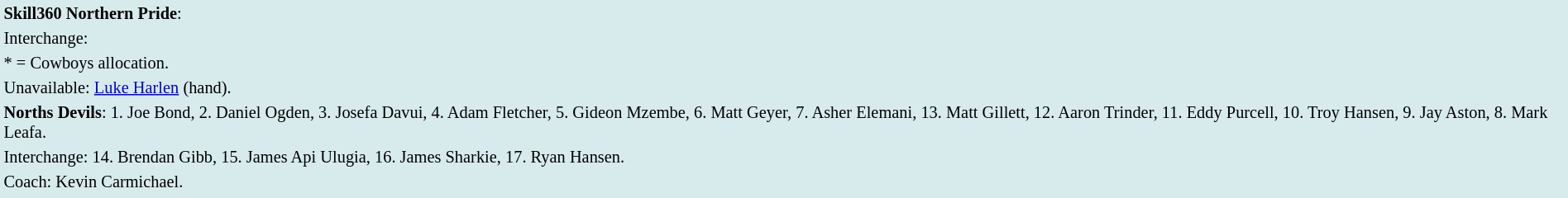<table style="background:#d7ebed; font-size:85%; width:100%;">
<tr>
<td><strong>Skill360 Northern Pride</strong>:             </td>
</tr>
<tr>
<td>Interchange:    </td>
</tr>
<tr>
<td>* = Cowboys allocation.</td>
</tr>
<tr>
<td>Unavailable: <a href='#'>Luke Harlen</a> (hand).</td>
</tr>
<tr>
<td><strong>Norths Devils</strong>: 1. Joe Bond, 2. Daniel Ogden, 3. Josefa Davui, 4. Adam Fletcher, 5. Gideon Mzembe, 6. Matt Geyer, 7. Asher Elemani, 13. Matt Gillett, 12. Aaron Trinder, 11. Eddy Purcell, 10. Troy Hansen, 9. Jay Aston, 8. Mark Leafa.</td>
</tr>
<tr>
<td>Interchange: 14. Brendan Gibb, 15. James Api Ulugia, 16. James Sharkie, 17. Ryan Hansen.</td>
</tr>
<tr>
<td>Coach: Kevin Carmichael.</td>
</tr>
<tr>
</tr>
</table>
